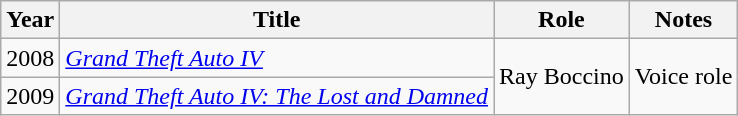<table class=wikitable>
<tr>
<th>Year</th>
<th>Title</th>
<th>Role</th>
<th>Notes</th>
</tr>
<tr>
<td>2008</td>
<td><em><a href='#'>Grand Theft Auto IV</a></em></td>
<td rowspan="2">Ray Boccino</td>
<td rowspan="2">Voice role</td>
</tr>
<tr>
<td>2009</td>
<td><em><a href='#'>Grand Theft Auto IV: The Lost and Damned</a></em></td>
</tr>
</table>
